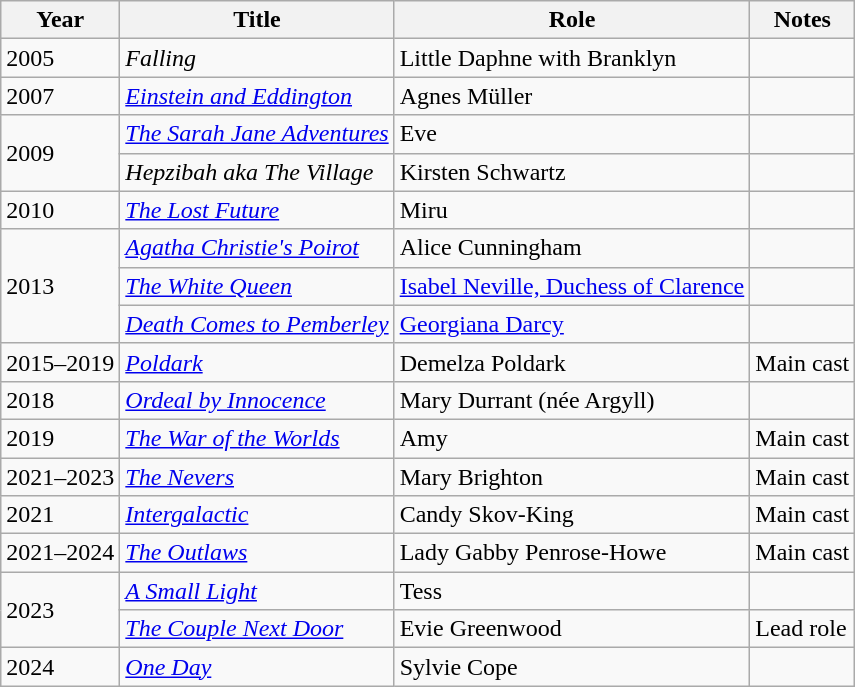<table class="wikitable sortable">
<tr>
<th>Year</th>
<th>Title</th>
<th>Role</th>
<th>Notes</th>
</tr>
<tr>
<td>2005</td>
<td><em>Falling</em></td>
<td>Little Daphne with Branklyn</td>
<td></td>
</tr>
<tr>
<td>2007</td>
<td><em><a href='#'>Einstein and Eddington</a></em></td>
<td>Agnes Müller</td>
<td></td>
</tr>
<tr>
<td rowspan="2">2009</td>
<td><em><a href='#'>The Sarah Jane Adventures</a></em></td>
<td>Eve</td>
<td></td>
</tr>
<tr>
<td><em>Hepzibah aka The Village</em></td>
<td>Kirsten Schwartz</td>
<td></td>
</tr>
<tr>
<td>2010</td>
<td><em><a href='#'>The Lost Future</a></em></td>
<td>Miru</td>
<td></td>
</tr>
<tr>
<td rowspan=3>2013</td>
<td><em><a href='#'>Agatha Christie's Poirot</a></em></td>
<td>Alice Cunningham</td>
<td></td>
</tr>
<tr>
<td><em><a href='#'>The White Queen</a></em></td>
<td><a href='#'>Isabel Neville, Duchess of Clarence</a></td>
<td></td>
</tr>
<tr>
<td><em><a href='#'>Death Comes to Pemberley</a></em></td>
<td><a href='#'>Georgiana Darcy</a></td>
<td></td>
</tr>
<tr>
<td>2015–2019</td>
<td><em><a href='#'>Poldark</a></em></td>
<td>Demelza Poldark</td>
<td>Main cast</td>
</tr>
<tr>
<td>2018</td>
<td><em><a href='#'>Ordeal by Innocence</a></em></td>
<td>Mary Durrant (née Argyll)</td>
<td></td>
</tr>
<tr>
<td>2019</td>
<td><em><a href='#'>The War of the Worlds</a></em></td>
<td>Amy</td>
<td>Main cast</td>
</tr>
<tr>
<td>2021–2023</td>
<td><em><a href='#'>The Nevers</a></em></td>
<td>Mary Brighton</td>
<td>Main cast</td>
</tr>
<tr>
<td>2021</td>
<td><em><a href='#'>Intergalactic</a></em></td>
<td>Candy Skov-King</td>
<td>Main cast</td>
</tr>
<tr>
<td>2021–2024</td>
<td><em><a href='#'>The Outlaws</a></em></td>
<td>Lady Gabby Penrose-Howe</td>
<td>Main cast</td>
</tr>
<tr>
<td rowspan=2>2023</td>
<td><em><a href='#'>A Small Light</a></em></td>
<td>Tess</td>
<td></td>
</tr>
<tr>
<td><em><a href='#'>The Couple Next Door</a></em></td>
<td>Evie Greenwood</td>
<td>Lead role</td>
</tr>
<tr>
<td>2024</td>
<td><em><a href='#'>One Day</a></em></td>
<td>Sylvie Cope</td>
<td></td>
</tr>
</table>
